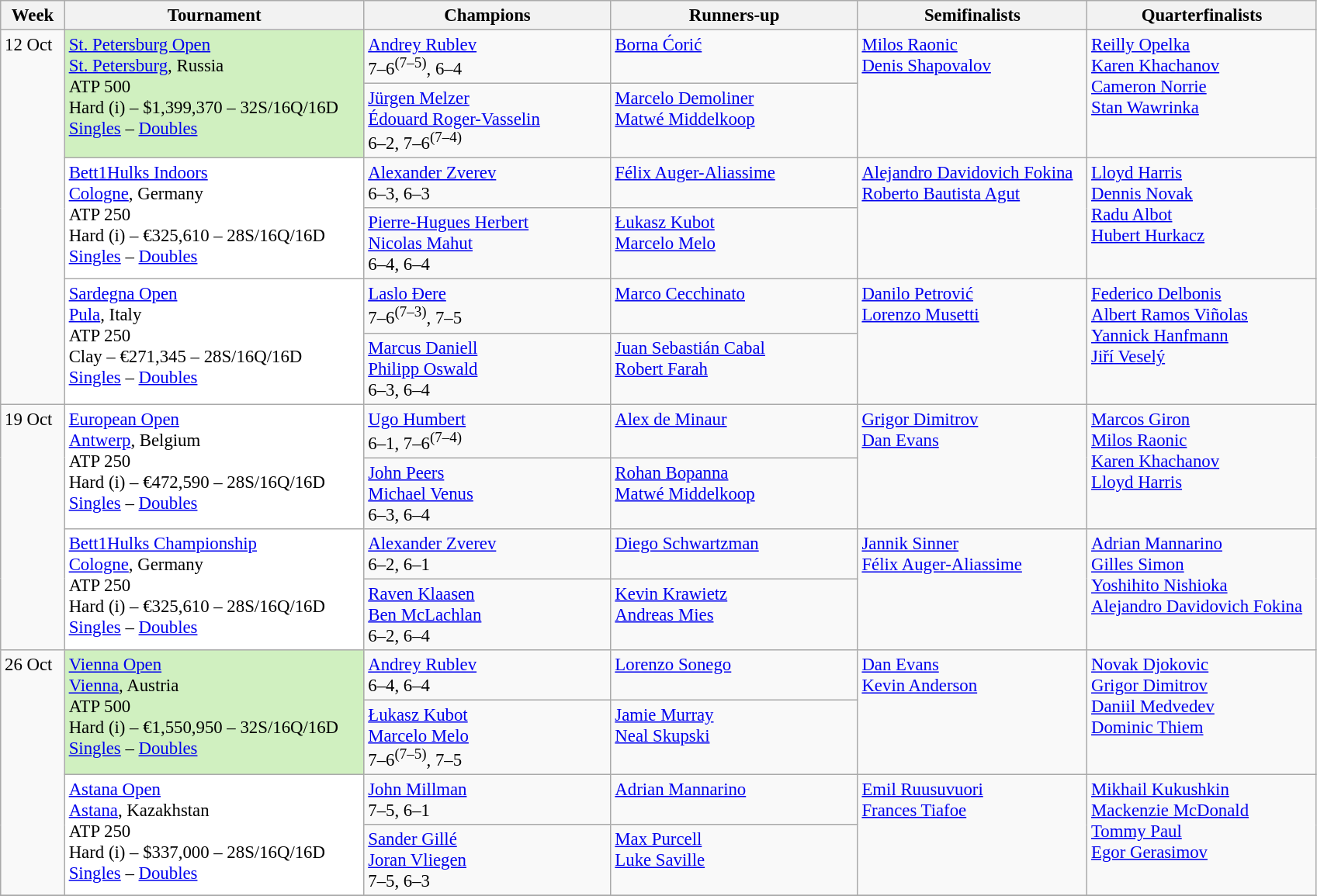<table class=wikitable style=font-size:95%>
<tr>
<th style="width:48px;">Week</th>
<th style="width:250px;">Tournament</th>
<th style="width:205px;">Champions</th>
<th style="width:205px;">Runners-up</th>
<th style="width:190px;">Semifinalists</th>
<th style="width:190px;">Quarterfinalists</th>
</tr>
<tr valign=top>
<td rowspan=6>12 Oct</td>
<td style="background:#d0f0c0;" rowspan="2"><a href='#'>St. Petersburg Open</a><br> <a href='#'>St. Petersburg</a>, Russia<br>ATP 500<br>Hard (i) – $1,399,370 – 32S/16Q/16D <br><a href='#'>Singles</a> – <a href='#'>Doubles</a></td>
<td> <a href='#'>Andrey Rublev</a><br>7–6<sup>(7–5)</sup>, 6–4</td>
<td> <a href='#'>Borna Ćorić</a></td>
<td rowspan=2> <a href='#'>Milos Raonic</a> <br>  <a href='#'>Denis Shapovalov</a></td>
<td rowspan=2> <a href='#'>Reilly Opelka</a> <br> <a href='#'>Karen Khachanov</a> <br> <a href='#'>Cameron Norrie</a> <br>  <a href='#'>Stan Wawrinka</a></td>
</tr>
<tr valign=top>
<td> <a href='#'>Jürgen Melzer</a> <br>  <a href='#'>Édouard Roger-Vasselin</a> <br>6–2, 7–6<sup>(7–4)</sup></td>
<td> <a href='#'>Marcelo Demoliner</a> <br>  <a href='#'>Matwé Middelkoop</a></td>
</tr>
<tr valign=top>
<td style="background:#fff;" rowspan="2"><a href='#'>Bett1Hulks Indoors</a><br><a href='#'>Cologne</a>, Germany<br>ATP 250<br>Hard (i) – €325,610 – 28S/16Q/16D<br><a href='#'>Singles</a> – <a href='#'>Doubles</a></td>
<td> <a href='#'>Alexander Zverev</a><br>6–3, 6–3</td>
<td> <a href='#'>Félix Auger-Aliassime</a></td>
<td rowspan=2> <a href='#'>Alejandro Davidovich Fokina</a> <br>  <a href='#'>Roberto Bautista Agut</a></td>
<td rowspan=2> <a href='#'>Lloyd Harris</a> <br> <a href='#'>Dennis Novak</a> <br> <a href='#'>Radu Albot</a> <br>  <a href='#'>Hubert Hurkacz</a></td>
</tr>
<tr valign=top>
<td> <a href='#'>Pierre-Hugues Herbert</a> <br>  <a href='#'>Nicolas Mahut</a><br>6–4, 6–4</td>
<td> <a href='#'>Łukasz Kubot</a> <br>  <a href='#'>Marcelo Melo</a></td>
</tr>
<tr valign=top>
<td style="background:#fff;" rowspan="2"><a href='#'>Sardegna Open</a><br><a href='#'>Pula</a>, Italy<br>ATP 250<br>Clay – €271,345 – 28S/16Q/16D<br><a href='#'>Singles</a> – <a href='#'>Doubles</a></td>
<td> <a href='#'>Laslo Đere</a><br>7–6<sup>(7–3)</sup>, 7–5</td>
<td> <a href='#'>Marco Cecchinato</a></td>
<td rowspan=2> <a href='#'>Danilo Petrović</a><br>  <a href='#'>Lorenzo Musetti</a></td>
<td rowspan=2> <a href='#'>Federico Delbonis</a><br> <a href='#'>Albert Ramos Viñolas</a> <br>  <a href='#'>Yannick Hanfmann</a> <br>  <a href='#'>Jiří Veselý</a></td>
</tr>
<tr valign=top>
<td> <a href='#'>Marcus Daniell</a> <br>  <a href='#'>Philipp Oswald</a><br>6–3, 6–4</td>
<td> <a href='#'>Juan Sebastián Cabal</a> <br>  <a href='#'>Robert Farah</a></td>
</tr>
<tr valign=top>
<td rowspan=4>19 Oct</td>
<td style="background:#fff;" rowspan="2"><a href='#'>European Open</a><br><a href='#'>Antwerp</a>, Belgium<br>ATP 250<br>Hard (i) – €472,590 – 28S/16Q/16D<br><a href='#'>Singles</a> – <a href='#'>Doubles</a></td>
<td> <a href='#'>Ugo Humbert</a> <br>6–1, 7–6<sup>(7–4)</sup></td>
<td> <a href='#'>Alex de Minaur</a></td>
<td rowspan=2> <a href='#'>Grigor Dimitrov</a> <br>  <a href='#'>Dan Evans</a></td>
<td rowspan=2> <a href='#'>Marcos Giron</a>  <br>  <a href='#'>Milos Raonic</a> <br>  <a href='#'>Karen Khachanov</a> <br>  <a href='#'>Lloyd Harris</a></td>
</tr>
<tr valign=top>
<td> <a href='#'>John Peers</a> <br>  <a href='#'>Michael Venus</a> <br>  6–3, 6–4</td>
<td> <a href='#'>Rohan Bopanna</a> <br>  <a href='#'>Matwé Middelkoop</a></td>
</tr>
<tr valign=top>
<td style="background:#fff;" rowspan="2"><a href='#'>Bett1Hulks Championship</a><br><a href='#'>Cologne</a>, Germany<br>ATP 250<br>Hard (i) – €325,610 – 28S/16Q/16D <br> <a href='#'>Singles</a> – <a href='#'>Doubles</a></td>
<td> <a href='#'>Alexander Zverev</a><br>6–2, 6–1</td>
<td> <a href='#'>Diego Schwartzman</a></td>
<td rowspan=2> <a href='#'>Jannik Sinner</a> <br>  <a href='#'>Félix Auger-Aliassime</a></td>
<td rowspan=2> <a href='#'>Adrian Mannarino</a> <br>  <a href='#'>Gilles Simon</a> <br>  <a href='#'>Yoshihito Nishioka</a>  <br>  <a href='#'>Alejandro Davidovich Fokina</a></td>
</tr>
<tr valign=top>
<td> <a href='#'>Raven Klaasen</a> <br>  <a href='#'>Ben McLachlan</a> <br> 6–2, 6–4</td>
<td> <a href='#'>Kevin Krawietz</a> <br>  <a href='#'>Andreas Mies</a></td>
</tr>
<tr valign=top>
<td rowspan=4>26 Oct</td>
<td style="background:#d0f0c0;" rowspan="2"><a href='#'>Vienna Open</a><br> <a href='#'>Vienna</a>, Austria<br>ATP 500<br>Hard (i) – €1,550,950 – 32S/16Q/16D<br><a href='#'>Singles</a> – <a href='#'>Doubles</a></td>
<td> <a href='#'>Andrey Rublev</a> <br> 6–4, 6–4</td>
<td> <a href='#'>Lorenzo Sonego</a></td>
<td rowspan=2> <a href='#'>Dan Evans</a> <br>  <a href='#'>Kevin Anderson</a></td>
<td rowspan=2> <a href='#'>Novak Djokovic</a> <br>  <a href='#'>Grigor Dimitrov</a> <br>  <a href='#'>Daniil Medvedev</a> <br>  <a href='#'>Dominic Thiem</a></td>
</tr>
<tr valign=top>
<td> <a href='#'>Łukasz Kubot</a> <br>  <a href='#'>Marcelo Melo</a> <br> 7–6<sup>(7–5)</sup>, 7–5</td>
<td> <a href='#'>Jamie Murray</a> <br>  <a href='#'>Neal Skupski</a></td>
</tr>
<tr valign=top>
<td style="background:#fff;" rowspan="2"><a href='#'>Astana Open</a><br><a href='#'>Astana</a>, Kazakhstan<br>ATP 250<br>Hard (i) – $337,000 – 28S/16Q/16D <br><a href='#'>Singles</a> – <a href='#'>Doubles</a></td>
<td> <a href='#'>John Millman</a> <br>7–5, 6–1</td>
<td> <a href='#'>Adrian Mannarino</a></td>
<td rowspan=2> <a href='#'>Emil Ruusuvuori</a>  <br>  <a href='#'>Frances Tiafoe</a></td>
<td rowspan=2> <a href='#'>Mikhail Kukushkin</a> <br>  <a href='#'>Mackenzie McDonald</a> <br>  <a href='#'>Tommy Paul</a> <br>  <a href='#'>Egor Gerasimov</a></td>
</tr>
<tr valign=top>
<td> <a href='#'>Sander Gillé</a> <br>  <a href='#'>Joran Vliegen</a><br> 7–5, 6–3</td>
<td> <a href='#'>Max Purcell</a> <br>  <a href='#'>Luke Saville</a></td>
</tr>
<tr>
</tr>
</table>
